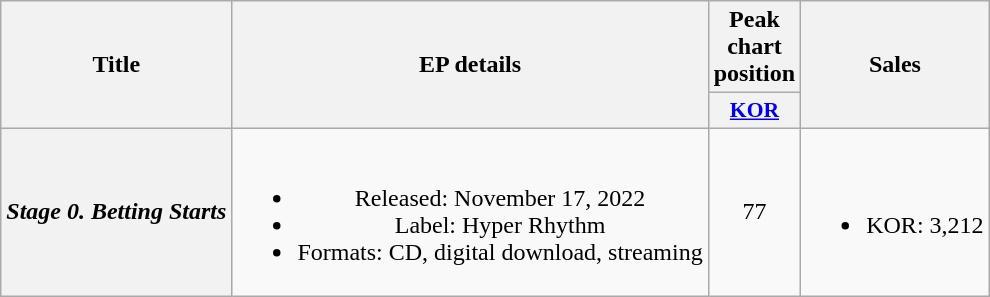<table class="wikitable plainrowheaders" style="text-align:center;">
<tr>
<th scope="col" rowspan="2">Title</th>
<th scope="col" rowspan="2">EP details</th>
<th scope="col">Peak chart position</th>
<th scope="col" rowspan="2">Sales</th>
</tr>
<tr>
<th scope="col" style="width:2.5em;font-size:90%;"><a href='#'>KOR</a><br></th>
</tr>
<tr>
<th scope="row"><em>Stage 0. Betting Starts</em></th>
<td><br><ul><li>Released: November 17, 2022</li><li>Label: Hyper Rhythm</li><li>Formats: CD, digital download, streaming</li></ul></td>
<td>77</td>
<td><br><ul><li>KOR: 3,212</li></ul></td>
</tr>
</table>
